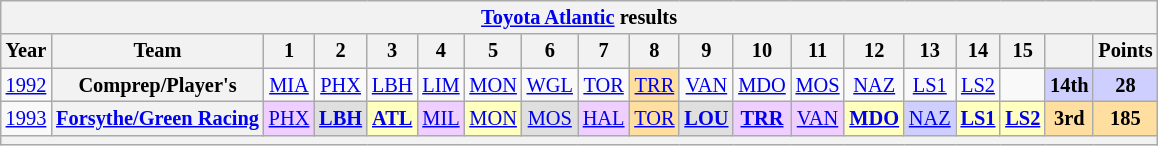<table class="wikitable" style="text-align:center; font-size:85%">
<tr>
<th colspan=19><a href='#'>Toyota Atlantic</a> results</th>
</tr>
<tr>
<th scope="col">Year</th>
<th scope="col">Team</th>
<th scope="col">1</th>
<th scope="col">2</th>
<th scope="col">3</th>
<th scope="col">4</th>
<th scope="col">5</th>
<th scope="col">6</th>
<th scope="col">7</th>
<th scope="col">8</th>
<th scope="col">9</th>
<th scope="col">10</th>
<th scope="col">11</th>
<th scope="col">12</th>
<th scope="col">13</th>
<th scope="col">14</th>
<th scope="col">15</th>
<th scope="col"></th>
<th scope="col">Points</th>
</tr>
<tr>
<td><a href='#'>1992</a></td>
<th nowrap>Comprep/Player's</th>
<td><a href='#'>MIA</a></td>
<td><a href='#'>PHX</a></td>
<td><a href='#'>LBH</a></td>
<td><a href='#'>LIM</a></td>
<td><a href='#'>MON</a></td>
<td><a href='#'>WGL</a></td>
<td><a href='#'>TOR</a></td>
<td style="background:#ffdf9f;"><a href='#'>TRR</a><br></td>
<td><a href='#'>VAN</a></td>
<td><a href='#'>MDO</a></td>
<td><a href='#'>MOS</a></td>
<td><a href='#'>NAZ</a></td>
<td><a href='#'>LS1</a></td>
<td><a href='#'>LS2</a></td>
<td></td>
<td style="background:#cfcfff;"><strong>14th</strong></td>
<td style="background:#cfcfff;"><strong>28</strong></td>
</tr>
<tr>
<td><a href='#'>1993</a></td>
<th nowrap><a href='#'>Forsythe/Green Racing</a></th>
<td style="background:#efcfff;"><a href='#'>PHX</a><br></td>
<td style="background:#dfdfdf;"><strong><a href='#'>LBH</a></strong><br></td>
<td style="background:#ffffbf;"><strong><a href='#'>ATL</a></strong><br></td>
<td style="background:#efcfff;"><a href='#'>MIL</a><br></td>
<td style="background:#ffffbf;"><a href='#'>MON</a><br></td>
<td style="background:#dfdfdf;"><a href='#'>MOS</a><br></td>
<td style="background:#efcfff;"><a href='#'>HAL</a><br></td>
<td style="background:#ffdf9f;"><a href='#'>TOR</a><br></td>
<td style="background:#dfdfdf;"><strong><a href='#'>LOU</a></strong><br></td>
<td style="background:#efcfff;"><strong><a href='#'>TRR</a></strong><br></td>
<td style="background:#efcfff;"><a href='#'>VAN</a><br></td>
<td style="background:#ffffbf;"><strong><a href='#'>MDO</a></strong><br></td>
<td style="background:#cfcfff;"><a href='#'>NAZ</a><br></td>
<td style="background:#ffffbf;"><strong><a href='#'>LS1</a></strong><br></td>
<td style="background:#ffffbf;"><strong><a href='#'>LS2</a></strong><br></td>
<th style="background:#ffdf9f;">3rd</th>
<th style="background:#ffdf9f;">185</th>
</tr>
<tr>
<th colspan="19"></th>
</tr>
</table>
